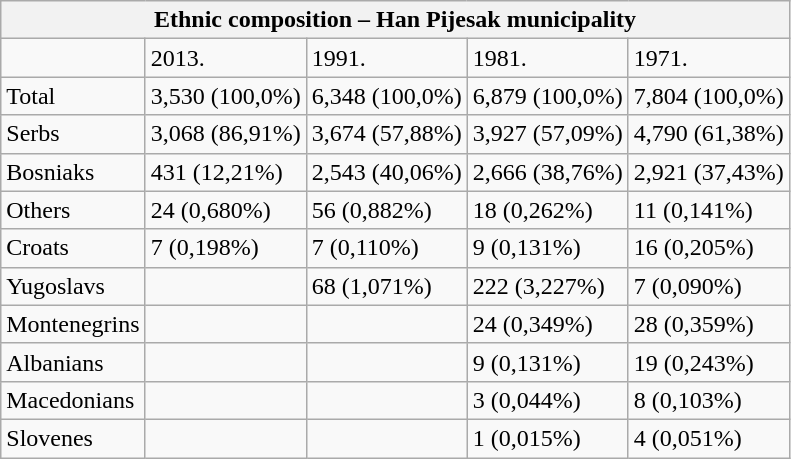<table class="wikitable">
<tr>
<th colspan="8">Ethnic composition – Han Pijesak municipality</th>
</tr>
<tr>
<td></td>
<td>2013.</td>
<td>1991.</td>
<td>1981.</td>
<td>1971.</td>
</tr>
<tr>
<td>Total</td>
<td>3,530 (100,0%)</td>
<td>6,348 (100,0%)</td>
<td>6,879 (100,0%)</td>
<td>7,804 (100,0%)</td>
</tr>
<tr>
<td>Serbs</td>
<td>3,068 (86,91%)</td>
<td>3,674 (57,88%)</td>
<td>3,927 (57,09%)</td>
<td>4,790 (61,38%)</td>
</tr>
<tr>
<td>Bosniaks</td>
<td>431 (12,21%)</td>
<td>2,543 (40,06%)</td>
<td>2,666 (38,76%)</td>
<td>2,921 (37,43%)</td>
</tr>
<tr>
<td>Others</td>
<td>24 (0,680%)</td>
<td>56 (0,882%)</td>
<td>18 (0,262%)</td>
<td>11 (0,141%)</td>
</tr>
<tr>
<td>Croats</td>
<td>7 (0,198%)</td>
<td>7 (0,110%)</td>
<td>9 (0,131%)</td>
<td>16 (0,205%)</td>
</tr>
<tr>
<td>Yugoslavs</td>
<td></td>
<td>68 (1,071%)</td>
<td>222 (3,227%)</td>
<td>7 (0,090%)</td>
</tr>
<tr>
<td>Montenegrins</td>
<td></td>
<td></td>
<td>24 (0,349%)</td>
<td>28 (0,359%)</td>
</tr>
<tr>
<td>Albanians</td>
<td></td>
<td></td>
<td>9 (0,131%)</td>
<td>19 (0,243%)</td>
</tr>
<tr>
<td>Macedonians</td>
<td></td>
<td></td>
<td>3 (0,044%)</td>
<td>8 (0,103%)</td>
</tr>
<tr>
<td>Slovenes</td>
<td></td>
<td></td>
<td>1 (0,015%)</td>
<td>4 (0,051%)</td>
</tr>
</table>
